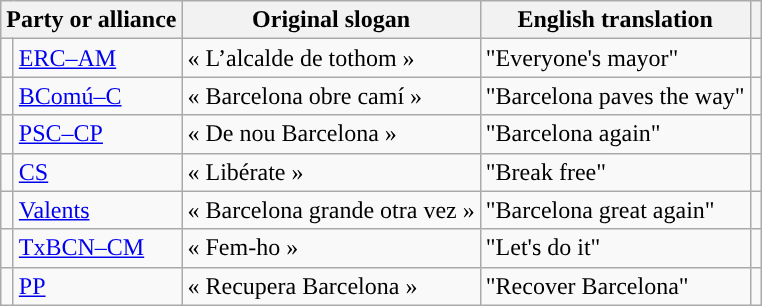<table class="wikitable" style="text-align:left;">
<tr>
<th style="text-align:left;" colspan="2">Party or alliance</th>
<th>Original slogan</th>
<th>English translation</th>
<th></th>
</tr>
<tr>
<td width="1" style="color:inherit;background:"></td>
<td><a href='#'>ERC–AM</a></td>
<td>« L’alcalde de tothom »</td>
<td>"Everyone's mayor"</td>
<td></td>
</tr>
<tr>
<td style="color:inherit;background:"></td>
<td><a href='#'>BComú–C</a></td>
<td>« Barcelona obre camí »</td>
<td>"Barcelona paves the way"</td>
<td></td>
</tr>
<tr>
<td style="color:inherit;background:"></td>
<td><a href='#'>PSC–CP</a></td>
<td>« De nou Barcelona »</td>
<td>"Barcelona again"</td>
<td></td>
</tr>
<tr>
<td style="color:inherit;background:"></td>
<td><a href='#'>CS</a></td>
<td>« Libérate »</td>
<td>"Break free"</td>
<td></td>
</tr>
<tr>
<td style="color:inherit;background:"></td>
<td><a href='#'>Valents</a></td>
<td>« Barcelona grande otra vez »</td>
<td>"Barcelona great again"</td>
<td></td>
</tr>
<tr>
<td style="color:inherit;background:"></td>
<td><a href='#'>TxBCN–CM</a></td>
<td>« Fem-ho »</td>
<td>"Let's do it"</td>
<td></td>
</tr>
<tr>
<td style="color:inherit;background:"></td>
<td><a href='#'>PP</a></td>
<td>« Recupera Barcelona »</td>
<td>"Recover Barcelona"</td>
<td></td>
</tr>
</table>
